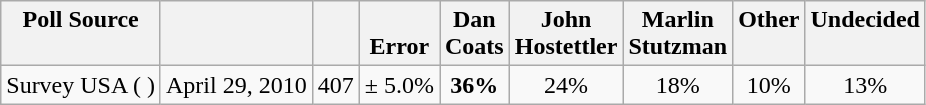<table class="wikitable" style="text-align:center">
<tr valign=top>
<th>Poll Source</th>
<th></th>
<th></th>
<th><br>Error</th>
<th>Dan<br>Coats</th>
<th>John<br>Hostettler</th>
<th>Marlin<br>Stutzman</th>
<th>Other</th>
<th>Undecided</th>
</tr>
<tr>
<td>Survey USA ( )</td>
<td>April 29, 2010</td>
<td>407</td>
<td>± 5.0%</td>
<td><strong>36%</strong></td>
<td>24%</td>
<td>18%</td>
<td>10%</td>
<td>13%</td>
</tr>
</table>
